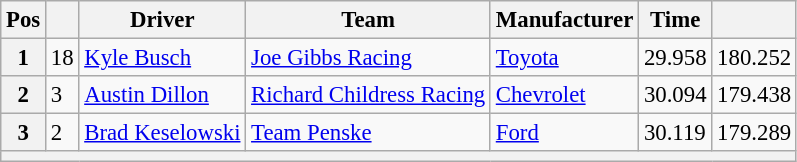<table class="wikitable" style="font-size:95%">
<tr>
<th>Pos</th>
<th></th>
<th>Driver</th>
<th>Team</th>
<th>Manufacturer</th>
<th>Time</th>
<th></th>
</tr>
<tr>
<th>1</th>
<td>18</td>
<td><a href='#'>Kyle Busch</a></td>
<td><a href='#'>Joe Gibbs Racing</a></td>
<td><a href='#'>Toyota</a></td>
<td>29.958</td>
<td>180.252</td>
</tr>
<tr>
<th>2</th>
<td>3</td>
<td><a href='#'>Austin Dillon</a></td>
<td><a href='#'>Richard Childress Racing</a></td>
<td><a href='#'>Chevrolet</a></td>
<td>30.094</td>
<td>179.438</td>
</tr>
<tr>
<th>3</th>
<td>2</td>
<td><a href='#'>Brad Keselowski</a></td>
<td><a href='#'>Team Penske</a></td>
<td><a href='#'>Ford</a></td>
<td>30.119</td>
<td>179.289</td>
</tr>
<tr>
<th colspan="7"></th>
</tr>
</table>
